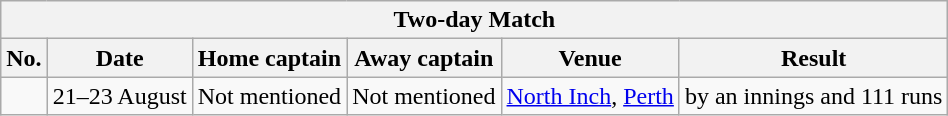<table class="wikitable">
<tr>
<th colspan="9">Two-day Match</th>
</tr>
<tr>
<th>No.</th>
<th>Date</th>
<th>Home captain</th>
<th>Away captain</th>
<th>Venue</th>
<th>Result</th>
</tr>
<tr>
<td></td>
<td>21–23 August</td>
<td>Not mentioned</td>
<td>Not mentioned</td>
<td><a href='#'>North Inch</a>, <a href='#'>Perth</a></td>
<td> by an innings and 111 runs</td>
</tr>
</table>
